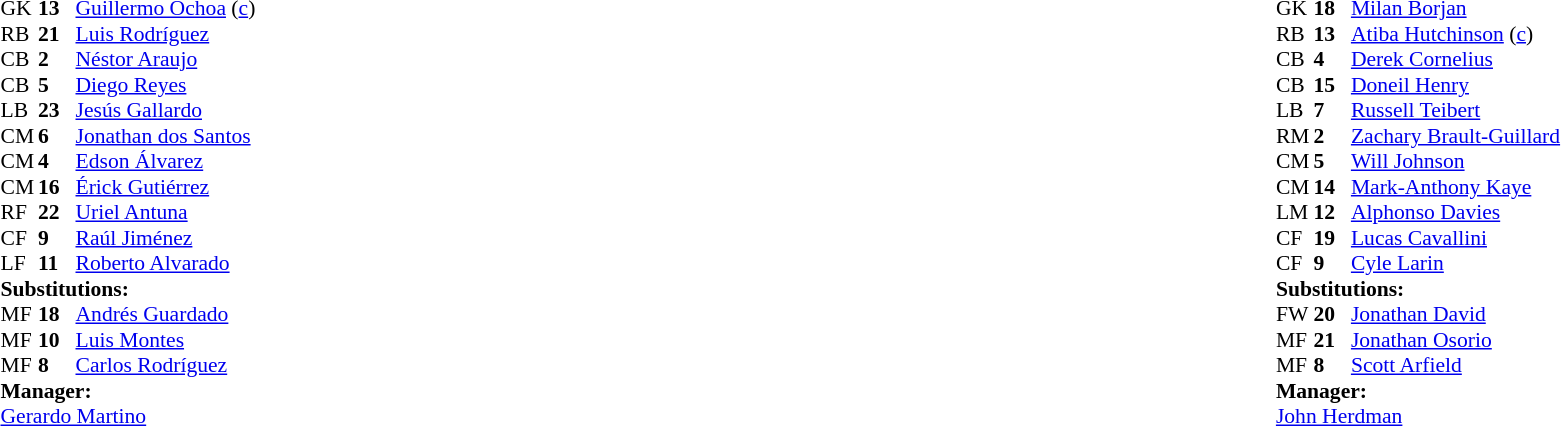<table width="100%">
<tr>
<td valign="top" width="40%"><br><table style="font-size:90%" cellspacing="0" cellpadding="0">
<tr>
<th width=25></th>
<th width=25></th>
</tr>
<tr>
<td>GK</td>
<td><strong>13</strong></td>
<td><a href='#'>Guillermo Ochoa</a> (<a href='#'>c</a>)</td>
</tr>
<tr>
<td>RB</td>
<td><strong>21</strong></td>
<td><a href='#'>Luis Rodríguez</a></td>
</tr>
<tr>
<td>CB</td>
<td><strong>2</strong></td>
<td><a href='#'>Néstor Araujo</a></td>
</tr>
<tr>
<td>CB</td>
<td><strong>5</strong></td>
<td><a href='#'>Diego Reyes</a></td>
</tr>
<tr>
<td>LB</td>
<td><strong>23</strong></td>
<td><a href='#'>Jesús Gallardo</a></td>
</tr>
<tr>
<td>CM</td>
<td><strong>6</strong></td>
<td><a href='#'>Jonathan dos Santos</a></td>
<td></td>
<td></td>
</tr>
<tr>
<td>CM</td>
<td><strong>4</strong></td>
<td><a href='#'>Edson Álvarez</a></td>
</tr>
<tr>
<td>CM</td>
<td><strong>16</strong></td>
<td><a href='#'>Érick Gutiérrez</a></td>
<td></td>
<td></td>
</tr>
<tr>
<td>RF</td>
<td><strong>22</strong></td>
<td><a href='#'>Uriel Antuna</a></td>
</tr>
<tr>
<td>CF</td>
<td><strong>9</strong></td>
<td><a href='#'>Raúl Jiménez</a></td>
</tr>
<tr>
<td>LF</td>
<td><strong>11</strong></td>
<td><a href='#'>Roberto Alvarado</a></td>
<td></td>
<td></td>
</tr>
<tr>
<td colspan=3><strong>Substitutions:</strong></td>
</tr>
<tr>
<td>MF</td>
<td><strong>18</strong></td>
<td><a href='#'>Andrés Guardado</a></td>
<td></td>
<td></td>
</tr>
<tr>
<td>MF</td>
<td><strong>10</strong></td>
<td><a href='#'>Luis Montes</a></td>
<td></td>
<td></td>
</tr>
<tr>
<td>MF</td>
<td><strong>8</strong></td>
<td><a href='#'>Carlos Rodríguez</a></td>
<td></td>
<td></td>
</tr>
<tr>
<td colspan=3><strong>Manager:</strong></td>
</tr>
<tr>
<td colspan=3> <a href='#'>Gerardo Martino</a></td>
</tr>
</table>
</td>
<td valign="top"></td>
<td valign="top" width="50%"><br><table style="font-size:90%; margin:auto" cellspacing="0" cellpadding="0">
<tr>
<th width=25></th>
<th width=25></th>
</tr>
<tr>
<td>GK</td>
<td><strong>18</strong></td>
<td><a href='#'>Milan Borjan</a></td>
</tr>
<tr>
<td>RB</td>
<td><strong>13</strong></td>
<td><a href='#'>Atiba Hutchinson</a> (<a href='#'>c</a>)</td>
</tr>
<tr>
<td>CB</td>
<td><strong>4</strong></td>
<td><a href='#'>Derek Cornelius</a></td>
</tr>
<tr>
<td>CB</td>
<td><strong>15</strong></td>
<td><a href='#'>Doneil Henry</a></td>
</tr>
<tr>
<td>LB</td>
<td><strong>7</strong></td>
<td><a href='#'>Russell Teibert</a></td>
<td></td>
<td></td>
</tr>
<tr>
<td>RM</td>
<td><strong>2</strong></td>
<td><a href='#'>Zachary Brault-Guillard</a></td>
</tr>
<tr>
<td>CM</td>
<td><strong>5</strong></td>
<td><a href='#'>Will Johnson</a></td>
<td></td>
<td></td>
</tr>
<tr>
<td>CM</td>
<td><strong>14</strong></td>
<td><a href='#'>Mark-Anthony Kaye</a></td>
<td></td>
</tr>
<tr>
<td>LM</td>
<td><strong>12</strong></td>
<td><a href='#'>Alphonso Davies</a></td>
</tr>
<tr>
<td>CF</td>
<td><strong>19</strong></td>
<td><a href='#'>Lucas Cavallini</a></td>
</tr>
<tr>
<td>CF</td>
<td><strong>9</strong></td>
<td><a href='#'>Cyle Larin</a></td>
<td></td>
<td></td>
</tr>
<tr>
<td colspan=3><strong>Substitutions:</strong></td>
</tr>
<tr>
<td>FW</td>
<td><strong>20</strong></td>
<td><a href='#'>Jonathan David</a></td>
<td></td>
<td></td>
</tr>
<tr>
<td>MF</td>
<td><strong>21</strong></td>
<td><a href='#'>Jonathan Osorio</a></td>
<td></td>
<td></td>
</tr>
<tr>
<td>MF</td>
<td><strong>8</strong></td>
<td><a href='#'>Scott Arfield</a></td>
<td></td>
<td></td>
</tr>
<tr>
<td colspan=3><strong>Manager:</strong></td>
</tr>
<tr>
<td colspan=3> <a href='#'>John Herdman</a></td>
</tr>
</table>
</td>
</tr>
</table>
